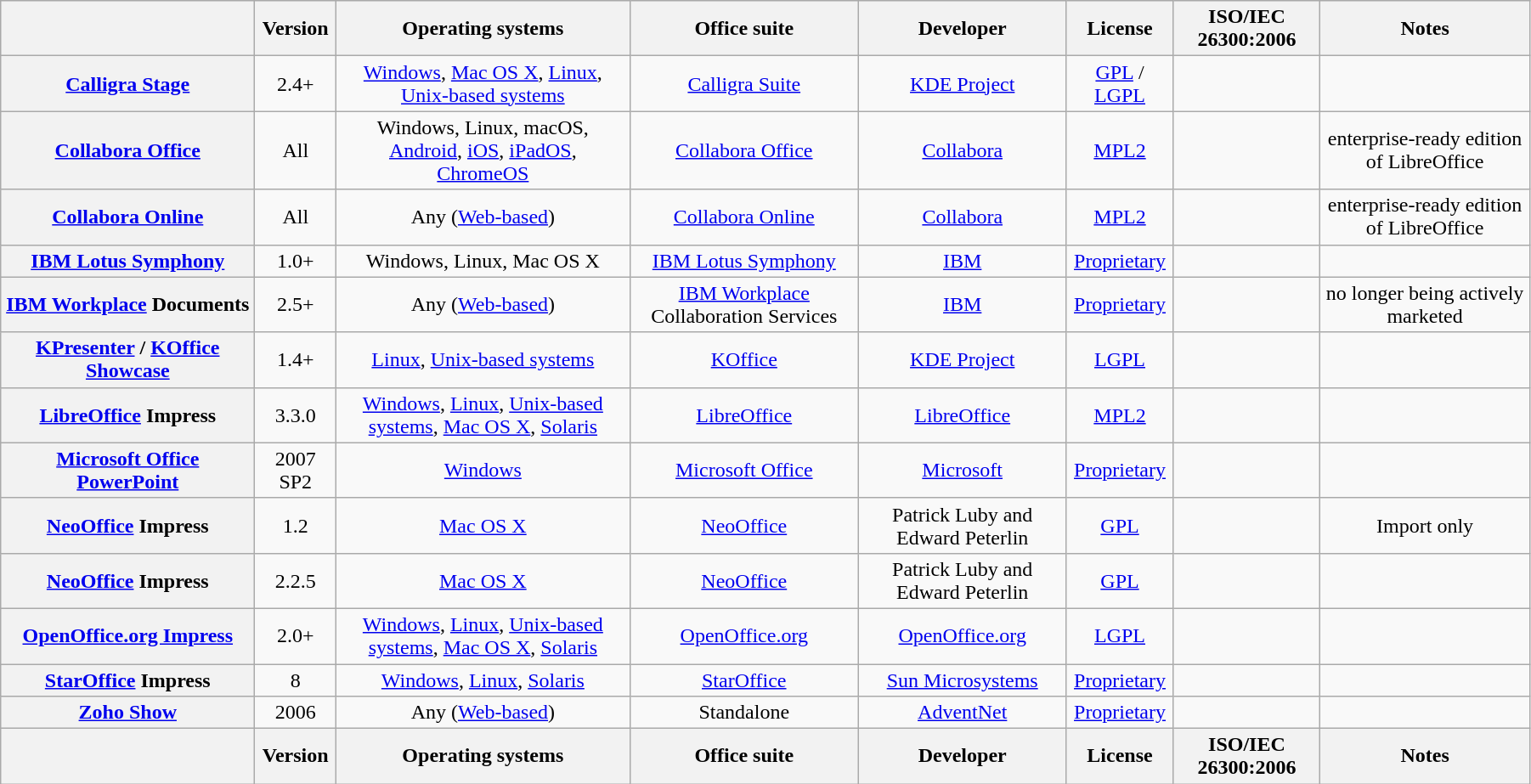<table class="sortable wikitable" style="text-align: center; width: 95%">
<tr style="background: #ececec;">
<th style="width:12em"></th>
<th>Version</th>
<th>Operating systems</th>
<th>Office suite</th>
<th>Developer</th>
<th>License</th>
<th>ISO/IEC 26300:2006</th>
<th>Notes</th>
</tr>
<tr>
<th><a href='#'>Calligra Stage</a></th>
<td>2.4+</td>
<td><a href='#'>Windows</a>, <a href='#'>Mac OS X</a>, <a href='#'>Linux</a>, <a href='#'>Unix-based systems</a></td>
<td><a href='#'>Calligra Suite</a></td>
<td><a href='#'>KDE Project</a></td>
<td><a href='#'>GPL</a> / <a href='#'>LGPL</a></td>
<td></td>
<td></td>
</tr>
<tr>
<th><a href='#'>Collabora Office</a></th>
<td>All</td>
<td>Windows, Linux, macOS, <a href='#'>Android</a>, <a href='#'>iOS</a>, <a href='#'>iPadOS</a>, <a href='#'>ChromeOS</a></td>
<td><a href='#'>Collabora Office</a></td>
<td><a href='#'>Collabora</a></td>
<td><a href='#'>MPL2</a></td>
<td></td>
<td>enterprise-ready edition of LibreOffice</td>
</tr>
<tr>
<th><a href='#'>Collabora Online</a></th>
<td>All</td>
<td>Any (<a href='#'>Web-based</a>)</td>
<td><a href='#'>Collabora Online</a></td>
<td><a href='#'>Collabora</a></td>
<td><a href='#'>MPL2</a></td>
<td></td>
<td>enterprise-ready edition of LibreOffice</td>
</tr>
<tr>
<th><a href='#'>IBM Lotus Symphony</a></th>
<td>1.0+</td>
<td>Windows, Linux, Mac OS X</td>
<td><a href='#'>IBM Lotus Symphony</a></td>
<td><a href='#'>IBM</a></td>
<td><a href='#'>Proprietary</a></td>
<td></td>
<td></td>
</tr>
<tr>
<th><a href='#'>IBM Workplace</a> Documents</th>
<td>2.5+</td>
<td>Any (<a href='#'>Web-based</a>)</td>
<td><a href='#'>IBM Workplace</a> Collaboration Services</td>
<td><a href='#'>IBM</a></td>
<td><a href='#'>Proprietary</a></td>
<td></td>
<td>no longer being actively marketed</td>
</tr>
<tr>
<th><a href='#'>KPresenter</a> / <a href='#'>KOffice Showcase</a></th>
<td>1.4+</td>
<td><a href='#'>Linux</a>, <a href='#'>Unix-based systems</a></td>
<td><a href='#'>KOffice</a></td>
<td><a href='#'>KDE Project</a></td>
<td><a href='#'>LGPL</a></td>
<td></td>
<td></td>
</tr>
<tr>
<th><a href='#'>LibreOffice</a> Impress</th>
<td>3.3.0</td>
<td><a href='#'>Windows</a>, <a href='#'>Linux</a>, <a href='#'>Unix-based systems</a>, <a href='#'>Mac OS X</a>, <a href='#'>Solaris</a></td>
<td><a href='#'>LibreOffice</a></td>
<td><a href='#'>LibreOffice</a></td>
<td><a href='#'>MPL2</a></td>
<td></td>
<td></td>
</tr>
<tr>
<th><a href='#'>Microsoft Office PowerPoint</a></th>
<td>2007 SP2</td>
<td><a href='#'>Windows</a></td>
<td><a href='#'>Microsoft Office</a></td>
<td><a href='#'>Microsoft</a></td>
<td><a href='#'>Proprietary</a></td>
<td></td>
<td></td>
</tr>
<tr>
<th><a href='#'>NeoOffice</a> Impress</th>
<td>1.2</td>
<td><a href='#'>Mac OS X</a></td>
<td><a href='#'>NeoOffice</a></td>
<td>Patrick Luby and Edward Peterlin</td>
<td><a href='#'>GPL</a></td>
<td></td>
<td>Import only</td>
</tr>
<tr>
<th><a href='#'>NeoOffice</a> Impress</th>
<td>2.2.5</td>
<td><a href='#'>Mac OS X</a></td>
<td><a href='#'>NeoOffice</a></td>
<td>Patrick Luby and Edward Peterlin</td>
<td><a href='#'>GPL</a></td>
<td></td>
<td></td>
</tr>
<tr>
<th><a href='#'>OpenOffice.org Impress</a></th>
<td>2.0+</td>
<td><a href='#'>Windows</a>, <a href='#'>Linux</a>, <a href='#'>Unix-based systems</a>, <a href='#'>Mac OS X</a>, <a href='#'>Solaris</a></td>
<td><a href='#'>OpenOffice.org</a></td>
<td><a href='#'>OpenOffice.org</a></td>
<td><a href='#'>LGPL</a></td>
<td></td>
<td></td>
</tr>
<tr>
<th><a href='#'>StarOffice</a> Impress</th>
<td>8</td>
<td><a href='#'>Windows</a>, <a href='#'>Linux</a>, <a href='#'>Solaris</a></td>
<td><a href='#'>StarOffice</a></td>
<td><a href='#'>Sun Microsystems</a></td>
<td><a href='#'>Proprietary</a></td>
<td></td>
<td></td>
</tr>
<tr>
<th><a href='#'>Zoho Show</a></th>
<td>2006</td>
<td>Any (<a href='#'>Web-based</a>)</td>
<td>Standalone</td>
<td><a href='#'>AdventNet</a></td>
<td><a href='#'>Proprietary</a></td>
<td></td>
<td></td>
</tr>
<tr class="sortbottom">
<th></th>
<th>Version</th>
<th>Operating systems</th>
<th>Office suite</th>
<th>Developer</th>
<th>License</th>
<th>ISO/IEC 26300:2006</th>
<th>Notes</th>
</tr>
</table>
